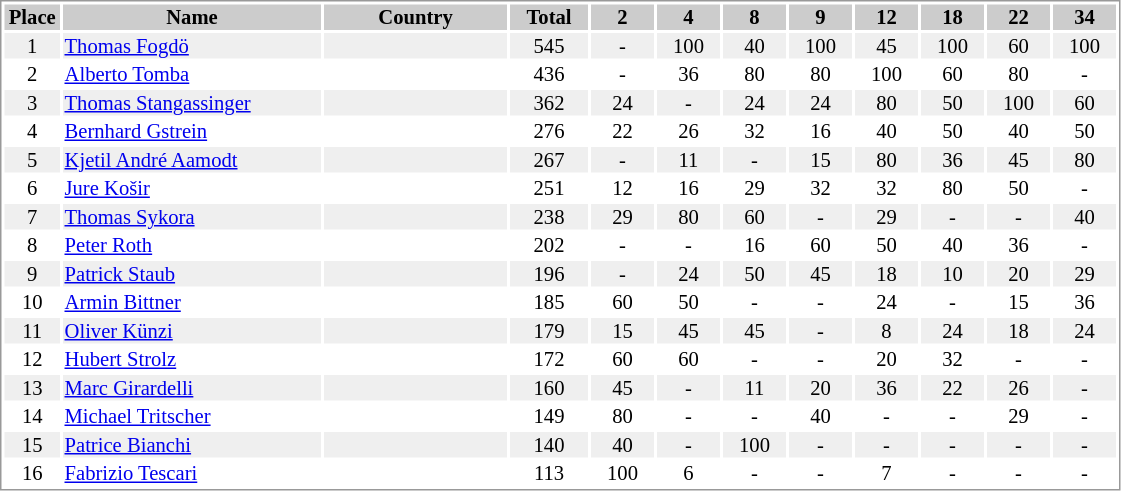<table border="0" style="border: 1px solid #999; background-color:#FFFFFF; text-align:center; font-size:86%; line-height:15px;">
<tr align="center" bgcolor="#CCCCCC">
<th width=35>Place</th>
<th width=170>Name</th>
<th width=120>Country</th>
<th width=50>Total</th>
<th width=40>2</th>
<th width=40>4</th>
<th width=40>8</th>
<th width=40>9</th>
<th width=40>12</th>
<th width=40>18</th>
<th width=40>22</th>
<th width=40>34</th>
</tr>
<tr bgcolor="#EFEFEF">
<td>1</td>
<td align="left"><a href='#'>Thomas Fogdö</a></td>
<td align="left"></td>
<td>545</td>
<td>-</td>
<td>100</td>
<td>40</td>
<td>100</td>
<td>45</td>
<td>100</td>
<td>60</td>
<td>100</td>
</tr>
<tr>
<td>2</td>
<td align="left"><a href='#'>Alberto Tomba</a></td>
<td align="left"></td>
<td>436</td>
<td>-</td>
<td>36</td>
<td>80</td>
<td>80</td>
<td>100</td>
<td>60</td>
<td>80</td>
<td>-</td>
</tr>
<tr bgcolor="#EFEFEF">
<td>3</td>
<td align="left"><a href='#'>Thomas Stangassinger</a></td>
<td align="left"></td>
<td>362</td>
<td>24</td>
<td>-</td>
<td>24</td>
<td>24</td>
<td>80</td>
<td>50</td>
<td>100</td>
<td>60</td>
</tr>
<tr>
<td>4</td>
<td align="left"><a href='#'>Bernhard Gstrein</a></td>
<td align="left"></td>
<td>276</td>
<td>22</td>
<td>26</td>
<td>32</td>
<td>16</td>
<td>40</td>
<td>50</td>
<td>40</td>
<td>50</td>
</tr>
<tr bgcolor="#EFEFEF">
<td>5</td>
<td align="left"><a href='#'>Kjetil André Aamodt</a></td>
<td align="left"></td>
<td>267</td>
<td>-</td>
<td>11</td>
<td>-</td>
<td>15</td>
<td>80</td>
<td>36</td>
<td>45</td>
<td>80</td>
</tr>
<tr>
<td>6</td>
<td align="left"><a href='#'>Jure Košir</a></td>
<td align="left"></td>
<td>251</td>
<td>12</td>
<td>16</td>
<td>29</td>
<td>32</td>
<td>32</td>
<td>80</td>
<td>50</td>
<td>-</td>
</tr>
<tr bgcolor="#EFEFEF">
<td>7</td>
<td align="left"><a href='#'>Thomas Sykora</a></td>
<td align="left"></td>
<td>238</td>
<td>29</td>
<td>80</td>
<td>60</td>
<td>-</td>
<td>29</td>
<td>-</td>
<td>-</td>
<td>40</td>
</tr>
<tr>
<td>8</td>
<td align="left"><a href='#'>Peter Roth</a></td>
<td align="left"></td>
<td>202</td>
<td>-</td>
<td>-</td>
<td>16</td>
<td>60</td>
<td>50</td>
<td>40</td>
<td>36</td>
<td>-</td>
</tr>
<tr bgcolor="#EFEFEF">
<td>9</td>
<td align="left"><a href='#'>Patrick Staub</a></td>
<td align="left"></td>
<td>196</td>
<td>-</td>
<td>24</td>
<td>50</td>
<td>45</td>
<td>18</td>
<td>10</td>
<td>20</td>
<td>29</td>
</tr>
<tr>
<td>10</td>
<td align="left"><a href='#'>Armin Bittner</a></td>
<td align="left"></td>
<td>185</td>
<td>60</td>
<td>50</td>
<td>-</td>
<td>-</td>
<td>24</td>
<td>-</td>
<td>15</td>
<td>36</td>
</tr>
<tr bgcolor="#EFEFEF">
<td>11</td>
<td align="left"><a href='#'>Oliver Künzi</a></td>
<td align="left"></td>
<td>179</td>
<td>15</td>
<td>45</td>
<td>45</td>
<td>-</td>
<td>8</td>
<td>24</td>
<td>18</td>
<td>24</td>
</tr>
<tr>
<td>12</td>
<td align="left"><a href='#'>Hubert Strolz</a></td>
<td align="left"></td>
<td>172</td>
<td>60</td>
<td>60</td>
<td>-</td>
<td>-</td>
<td>20</td>
<td>32</td>
<td>-</td>
<td>-</td>
</tr>
<tr bgcolor="#EFEFEF">
<td>13</td>
<td align="left"><a href='#'>Marc Girardelli</a></td>
<td align="left"></td>
<td>160</td>
<td>45</td>
<td>-</td>
<td>11</td>
<td>20</td>
<td>36</td>
<td>22</td>
<td>26</td>
<td>-</td>
</tr>
<tr>
<td>14</td>
<td align="left"><a href='#'>Michael Tritscher</a></td>
<td align="left"></td>
<td>149</td>
<td>80</td>
<td>-</td>
<td>-</td>
<td>40</td>
<td>-</td>
<td>-</td>
<td>29</td>
<td>-</td>
</tr>
<tr bgcolor="#EFEFEF">
<td>15</td>
<td align="left"><a href='#'>Patrice Bianchi</a></td>
<td align="left"></td>
<td>140</td>
<td>40</td>
<td>-</td>
<td>100</td>
<td>-</td>
<td>-</td>
<td>-</td>
<td>-</td>
<td>-</td>
</tr>
<tr>
<td>16</td>
<td align="left"><a href='#'>Fabrizio Tescari</a></td>
<td align="left"></td>
<td>113</td>
<td>100</td>
<td>6</td>
<td>-</td>
<td>-</td>
<td>7</td>
<td>-</td>
<td>-</td>
<td>-</td>
</tr>
</table>
